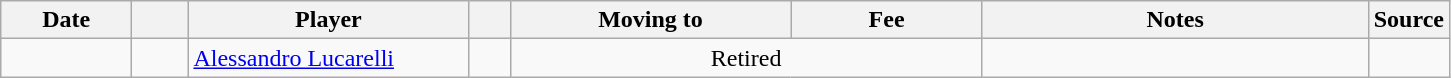<table class="wikitable sortable">
<tr>
<th style="width:80px;">Date</th>
<th style="width:30px;"></th>
<th style="width:180px;">Player</th>
<th style="width:20px;"></th>
<th style="width:180px;">Moving to</th>
<th style="width:120px;" class="unsortable">Fee</th>
<th style="width:250px;" class="unsortable">Notes</th>
<th style="width:20px;">Source</th>
</tr>
<tr>
<td></td>
<td align=center></td>
<td> <a href='#'>Alessandro Lucarelli</a></td>
<td align=center></td>
<td align=center colspan=2>Retired</td>
<td></td>
<td></td>
</tr>
</table>
